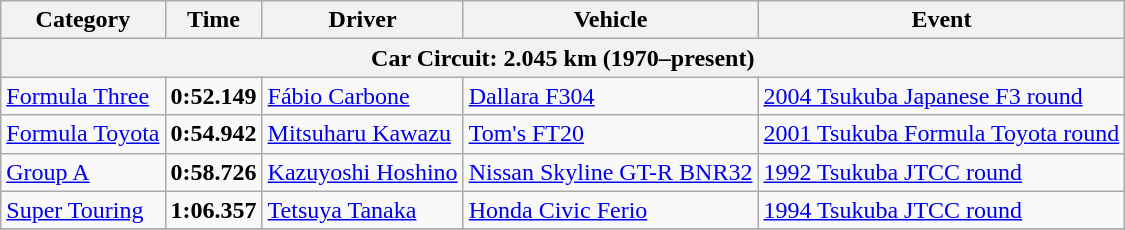<table class="wikitable">
<tr>
<th>Category</th>
<th>Time</th>
<th>Driver</th>
<th>Vehicle</th>
<th>Event</th>
</tr>
<tr>
<th colspan=5>Car Circuit: 2.045 km (1970–present)</th>
</tr>
<tr>
<td><a href='#'>Formula Three</a></td>
<td><strong>0:52.149</strong></td>
<td><a href='#'>Fábio Carbone</a></td>
<td><a href='#'>Dallara F304</a></td>
<td><a href='#'>2004 Tsukuba Japanese F3 round</a></td>
</tr>
<tr>
<td><a href='#'>Formula Toyota</a></td>
<td><strong>0:54.942</strong></td>
<td><a href='#'>Mitsuharu Kawazu</a></td>
<td><a href='#'>Tom's FT20</a></td>
<td><a href='#'>2001 Tsukuba Formula Toyota round</a></td>
</tr>
<tr>
<td><a href='#'>Group A</a></td>
<td><strong>0:58.726</strong></td>
<td><a href='#'>Kazuyoshi Hoshino</a></td>
<td><a href='#'>Nissan Skyline GT-R BNR32</a></td>
<td><a href='#'>1992 Tsukuba JTCC round</a></td>
</tr>
<tr>
<td><a href='#'>Super Touring</a></td>
<td><strong>1:06.357</strong></td>
<td><a href='#'>Tetsuya Tanaka</a></td>
<td><a href='#'>Honda Civic Ferio</a></td>
<td><a href='#'>1994 Tsukuba JTCC round</a></td>
</tr>
<tr>
</tr>
</table>
